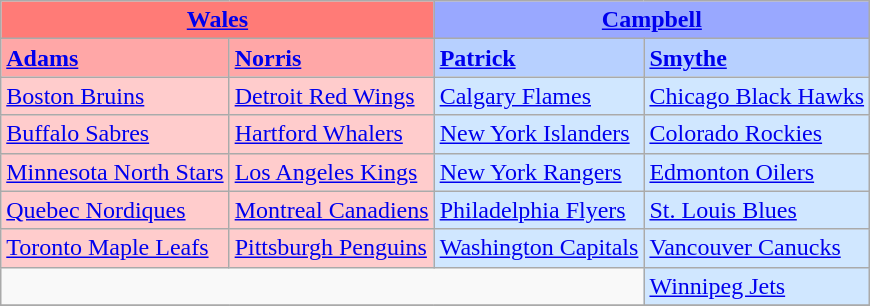<table class="wikitable">
<tr>
<th colspan="2" style="background-color: #FF7B77;"><strong><a href='#'>Wales</a></strong></th>
<th colspan="2" style="background-color: #99A8FF;"><strong><a href='#'>Campbell</a></strong></th>
</tr>
<tr>
<td style="background-color: #FFA7A7;"><strong><a href='#'>Adams</a></strong></td>
<td style="background-color: #FFA7A7;"><strong><a href='#'>Norris</a></strong></td>
<td style="background-color: #B7D0FF;"><strong><a href='#'>Patrick</a></strong></td>
<td style="background-color: #B7D0FF;"><strong><a href='#'>Smythe</a></strong></td>
</tr>
<tr>
<td style="background-color: #FFCCCC;"><a href='#'>Boston Bruins</a></td>
<td style="background-color: #FFCCCC;"><a href='#'>Detroit Red Wings</a></td>
<td style="background-color: #D0E7FF;"><a href='#'>Calgary Flames</a></td>
<td style="background-color: #D0E7FF;"><a href='#'>Chicago Black Hawks</a></td>
</tr>
<tr>
<td style="background-color: #FFCCCC;"><a href='#'>Buffalo Sabres</a></td>
<td style="background-color: #FFCCCC;"><a href='#'>Hartford Whalers</a></td>
<td style="background-color: #D0E7FF;"><a href='#'>New York Islanders</a></td>
<td style="background-color: #D0E7FF;"><a href='#'>Colorado Rockies</a></td>
</tr>
<tr>
<td style="background-color: #FFCCCC;"><a href='#'>Minnesota North Stars</a></td>
<td style="background-color: #FFCCCC;"><a href='#'>Los Angeles Kings</a></td>
<td style="background-color: #D0E7FF;"><a href='#'>New York Rangers</a></td>
<td style="background-color: #D0E7FF"><a href='#'>Edmonton Oilers</a></td>
</tr>
<tr>
<td style="background-color: #FFCCCC;"><a href='#'>Quebec Nordiques</a></td>
<td style="background-color: #FFCCCC;"><a href='#'>Montreal Canadiens</a></td>
<td style="background-color: #D0E7FF;"><a href='#'>Philadelphia Flyers</a></td>
<td style="background-color: #D0E7FF;"><a href='#'>St. Louis Blues</a></td>
</tr>
<tr>
<td style="background-color: #FFCCCC;"><a href='#'>Toronto Maple Leafs</a></td>
<td style="background-color: #FFCCCC;"><a href='#'>Pittsburgh Penguins</a></td>
<td style="background-color: #D0E7FF;"><a href='#'>Washington Capitals</a></td>
<td style="background-color: #D0E7FF;"><a href='#'>Vancouver Canucks</a></td>
</tr>
<tr>
<td colspan="3"> </td>
<td style="background-color: #D0E7FF"><a href='#'>Winnipeg Jets</a></td>
</tr>
<tr>
</tr>
</table>
